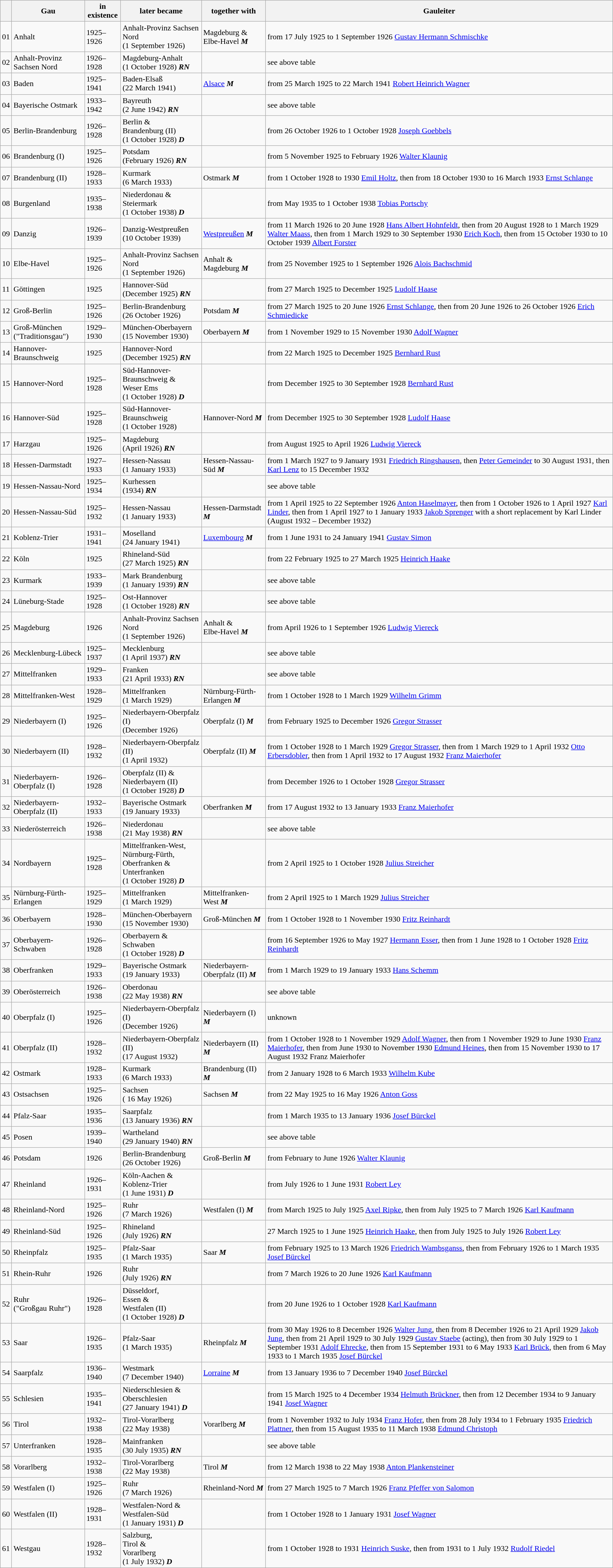<table class="wikitable" style="border-collapse:collapse">
<tr>
<th></th>
<th>Gau</th>
<th>in existence</th>
<th>later became</th>
<th>together with</th>
<th>Gauleiter</th>
</tr>
<tr>
<td>01</td>
<td>Anhalt</td>
<td>1925–1926</td>
<td>Anhalt-Provinz Sachsen Nord<br>(1 September 1926)</td>
<td>Magdeburg & Elbe-Havel <strong><em>M</em></strong></td>
<td>from 17 July 1925 to 1 September 1926 <a href='#'>Gustav Hermann Schmischke</a></td>
</tr>
<tr>
<td>02</td>
<td>Anhalt-Provinz Sachsen Nord</td>
<td>1926–1928</td>
<td>Magdeburg-Anhalt<br>(1 October 1928) <strong><em>RN</em></strong></td>
<td></td>
<td>see above table</td>
</tr>
<tr>
<td>03</td>
<td>Baden</td>
<td>1925–1941</td>
<td>Baden-Elsaß<br>(22 March 1941)</td>
<td><a href='#'>Alsace</a> <strong><em>M</em></strong></td>
<td>from 25 March 1925 to 22 March 1941 <a href='#'>Robert Heinrich Wagner</a></td>
</tr>
<tr>
<td>04</td>
<td>Bayerische Ostmark</td>
<td>1933–1942</td>
<td>Bayreuth<br>(2 June 1942) <strong><em>RN</em></strong></td>
<td></td>
<td>see above table</td>
</tr>
<tr>
<td>05</td>
<td>Berlin-Brandenburg</td>
<td>1926–1928</td>
<td>Berlin &<br>Brandenburg (II)<br>(1 October 1928) <strong><em>D</em></strong></td>
<td></td>
<td>from 26 October 1926 to 1 October 1928 <a href='#'>Joseph Goebbels</a></td>
</tr>
<tr>
<td>06</td>
<td>Brandenburg (I)</td>
<td>1925–1926</td>
<td>Potsdam<br>(February 1926) <strong><em>RN</em></strong></td>
<td></td>
<td>from 5 November 1925 to February 1926 <a href='#'>Walter Klaunig</a></td>
</tr>
<tr>
<td>07</td>
<td>Brandenburg (II)</td>
<td>1928–1933</td>
<td>Kurmark<br>(6 March 1933)</td>
<td>Ostmark <strong><em>M</em></strong></td>
<td>from 1 October 1928 to 1930 <a href='#'>Emil Holtz</a>, then from 18 October 1930 to 16 March 1933 <a href='#'>Ernst Schlange</a></td>
</tr>
<tr>
<td>08</td>
<td>Burgenland</td>
<td>1935–1938</td>
<td>Niederdonau & Steiermark<br>(1 October 1938) <strong><em>D</em></strong></td>
<td></td>
<td>from May 1935 to 1 October 1938 <a href='#'>Tobias Portschy</a></td>
</tr>
<tr>
<td>09</td>
<td>Danzig</td>
<td>1926–1939</td>
<td>Danzig-Westpreußen<br>(10 October 1939)</td>
<td><a href='#'>Westpreußen</a> <strong><em>M</em></strong></td>
<td>from 11 March 1926 to 20 June 1928 <a href='#'>Hans Albert Hohnfeldt</a>, then from 20 August 1928 to 1 March 1929 <a href='#'>Walter Maass</a>, then from 1 March 1929 to 30 September 1930 <a href='#'>Erich Koch</a>, then from 15 October 1930 to 10 October 1939 <a href='#'>Albert Forster</a></td>
</tr>
<tr>
<td>10</td>
<td>Elbe-Havel</td>
<td>1925–1926</td>
<td>Anhalt-Provinz Sachsen Nord<br>(1 September 1926)</td>
<td>Anhalt & Magdeburg <strong><em>M</em></strong></td>
<td>from 25 November 1925 to 1 September 1926 <a href='#'>Alois Bachschmid</a></td>
</tr>
<tr>
<td>11</td>
<td>Göttingen</td>
<td>1925</td>
<td>Hannover-Süd<br>(December 1925) <strong><em>RN</em></strong></td>
<td></td>
<td>from 27 March 1925 to December 1925 <a href='#'>Ludolf Haase</a></td>
</tr>
<tr>
<td>12</td>
<td>Groß-Berlin</td>
<td>1925–1926</td>
<td>Berlin-Brandenburg<br>(26 October 1926)</td>
<td>Potsdam <strong><em>M</em></strong></td>
<td>from 27 March 1925 to 20 June 1926 <a href='#'>Ernst Schlange</a>, then from 20 June 1926 to 26 October 1926 <a href='#'>Erich Schmiedicke</a></td>
</tr>
<tr>
<td>13</td>
<td>Groß-München ("Traditionsgau")</td>
<td>1929–1930</td>
<td>München-Oberbayern<br>(15 November 1930)</td>
<td>Oberbayern <strong><em>M</em></strong></td>
<td>from 1 November 1929 to 15 November 1930 <a href='#'>Adolf Wagner</a></td>
</tr>
<tr>
<td>14</td>
<td>Hannover-Braunschweig</td>
<td>1925</td>
<td>Hannover-Nord<br>(December 1925) <strong><em>RN</em></strong></td>
<td></td>
<td>from 22 March 1925 to December 1925 <a href='#'>Bernhard Rust</a></td>
</tr>
<tr>
<td>15</td>
<td>Hannover-Nord</td>
<td>1925–1928</td>
<td>Süd-Hannover-Braunschweig &<br> Weser Ems<br>(1 October 1928) <strong><em>D</em></strong></td>
<td></td>
<td>from December 1925 to 30 September 1928 <a href='#'>Bernhard Rust</a></td>
</tr>
<tr>
<td>16</td>
<td>Hannover-Süd</td>
<td>1925–1928</td>
<td>Süd-Hannover-Braunschweig<br>(1 October 1928)</td>
<td>Hannover-Nord <strong><em>M</em></strong></td>
<td>from December 1925 to 30 September 1928 <a href='#'>Ludolf Haase</a></td>
</tr>
<tr>
<td>17</td>
<td>Harzgau</td>
<td>1925–1926</td>
<td>Magdeburg<br>(April 1926) <strong><em>RN</em></strong></td>
<td></td>
<td>from August 1925 to April 1926 <a href='#'>Ludwig Viereck</a></td>
</tr>
<tr>
<td>18</td>
<td>Hessen-Darmstadt</td>
<td>1927–1933</td>
<td>Hessen-Nassau<br>(1 January 1933)</td>
<td>Hessen-Nassau-Süd <strong><em>M</em></strong></td>
<td>from 1 March 1927 to 9 January 1931 <a href='#'>Friedrich Ringshausen</a>, then <a href='#'>Peter Gemeinder</a> to 30 August 1931, then <a href='#'>Karl Lenz</a> to 15 December 1932</td>
</tr>
<tr>
<td>19</td>
<td>Hessen-Nassau-Nord</td>
<td>1925–1934</td>
<td>Kurhessen<br>(1934) <strong><em>RN</em></strong></td>
<td></td>
<td>see above table</td>
</tr>
<tr>
<td>20</td>
<td>Hessen-Nassau-Süd</td>
<td>1925–1932</td>
<td>Hessen-Nassau<br>(1 January 1933)</td>
<td>Hessen-Darmstadt <strong><em>M</em></strong></td>
<td>from 1 April 1925 to 22 September 1926 <a href='#'>Anton Haselmayer</a>, then from 1 October 1926 to 1 April 1927 <a href='#'>Karl Linder</a>, then from 1 April 1927 to 1 January 1933 <a href='#'>Jakob Sprenger</a> with a short replacement by Karl Linder (August 1932 – December 1932)</td>
</tr>
<tr>
<td>21</td>
<td>Koblenz-Trier</td>
<td>1931–1941</td>
<td>Moselland<br>(24 January 1941)</td>
<td><a href='#'>Luxembourg</a> <strong><em>M</em></strong></td>
<td>from 1 June 1931 to 24 January 1941 <a href='#'>Gustav Simon</a></td>
</tr>
<tr>
<td>22</td>
<td>Köln</td>
<td>1925</td>
<td>Rhineland-Süd<br>(27 March 1925) <strong><em>RN</em></strong></td>
<td></td>
<td>from 22 February 1925 to 27 March 1925 <a href='#'>Heinrich Haake</a></td>
</tr>
<tr>
<td>23</td>
<td>Kurmark</td>
<td>1933–1939</td>
<td>Mark Brandenburg<br>(1 January 1939) <strong><em>RN</em></strong></td>
<td></td>
<td>see above table</td>
</tr>
<tr>
<td>24</td>
<td>Lüneburg-Stade</td>
<td>1925–1928</td>
<td>Ost-Hannover<br>(1 October 1928) <strong><em>RN</em></strong></td>
<td></td>
<td>see above table</td>
</tr>
<tr>
<td>25</td>
<td>Magdeburg</td>
<td>1926</td>
<td>Anhalt-Provinz Sachsen Nord<br>(1 September 1926)</td>
<td>Anhalt &<br>Elbe-Havel <strong><em>M</em></strong></td>
<td>from April 1926 to 1 September 1926 <a href='#'>Ludwig Viereck</a></td>
</tr>
<tr>
<td>26</td>
<td>Mecklenburg-Lübeck</td>
<td>1925– 1937</td>
<td>Mecklenburg<br>(1 April 1937) <strong><em>RN</em></strong></td>
<td></td>
<td>see above table</td>
</tr>
<tr>
<td>27</td>
<td>Mittelfranken</td>
<td>1929–1933</td>
<td>Franken<br>(21 April 1933) <strong><em>RN</em></strong></td>
<td></td>
<td>see above table</td>
</tr>
<tr>
<td>28</td>
<td>Mittelfranken-West</td>
<td>1928–1929</td>
<td>Mittelfranken<br>(1 March 1929)</td>
<td>Nürnburg-Fürth-Erlangen <strong><em>M</em></strong></td>
<td>from 1 October 1928 to 1 March 1929 <a href='#'>Wilhelm Grimm</a></td>
</tr>
<tr>
<td>29</td>
<td>Niederbayern (I)</td>
<td>1925–1926</td>
<td>Niederbayern-Oberpfalz (I)<br>(December 1926)</td>
<td>Oberpfalz (I) <strong><em>M</em></strong></td>
<td>from February 1925 to December 1926 <a href='#'>Gregor Strasser</a></td>
</tr>
<tr>
<td>30</td>
<td>Niederbayern (II)</td>
<td>1928–1932</td>
<td>Niederbayern-Oberpfalz (II)<br>(1 April 1932)</td>
<td>Oberpfalz (II) <strong><em>M</em></strong></td>
<td>from 1 October 1928 to 1 March 1929 <a href='#'>Gregor Strasser</a>, then from 1 March 1929 to 1 April 1932 <a href='#'>Otto Erbersdobler</a>, then from 1 April 1932 to 17 August 1932 <a href='#'>Franz Maierhofer</a></td>
</tr>
<tr>
<td>31</td>
<td>Niederbayern-Oberpfalz (I)</td>
<td>1926–1928</td>
<td>Oberpfalz (II) & Niederbayern (II)<br>(1 October 1928) <strong><em>D</em></strong></td>
<td></td>
<td>from December 1926 to 1 October 1928 <a href='#'>Gregor Strasser</a></td>
</tr>
<tr>
<td>32</td>
<td>Niederbayern-Oberpfalz (II)</td>
<td>1932–1933</td>
<td>Bayerische Ostmark<br>(19 January 1933)</td>
<td>Oberfranken <strong><em>M</em></strong></td>
<td>from 17 August 1932 to 13 January 1933 <a href='#'>Franz Maierhofer</a></td>
</tr>
<tr>
<td>33</td>
<td>Niederösterreich</td>
<td>1926–1938</td>
<td>Niederdonau<br>(21 May 1938) <strong><em>RN</em></strong></td>
<td></td>
<td>see above table</td>
</tr>
<tr>
<td>34</td>
<td>Nordbayern</td>
<td>1925–1928</td>
<td>Mittelfranken-West,<br>Nürnburg-Fürth, Oberfranken & Unterfranken<br>(1 October 1928) <strong><em>D</em></strong></td>
<td></td>
<td>from 2 April 1925 to 1 October 1928 <a href='#'>Julius Streicher</a></td>
</tr>
<tr>
<td>35</td>
<td>Nürnburg-Fürth-Erlangen</td>
<td>1925–1929</td>
<td>Mittelfranken<br>(1 March 1929)</td>
<td>Mittelfranken-West <strong><em>M</em></strong></td>
<td>from 2 April 1925 to 1 March 1929 <a href='#'>Julius Streicher</a></td>
</tr>
<tr>
<td>36</td>
<td>Oberbayern</td>
<td>1928–1930</td>
<td>München-Oberbayern<br>(15 November 1930)</td>
<td>Groß-München <strong><em>M</em></strong></td>
<td>from 1 October 1928 to 1 November 1930 <a href='#'>Fritz Reinhardt</a></td>
</tr>
<tr>
<td>37</td>
<td>Oberbayern-Schwaben</td>
<td>1926–1928</td>
<td>Oberbayern & Schwaben<br>(1 October 1928) <strong><em>D</em></strong></td>
<td></td>
<td>from 16 September 1926 to May 1927 <a href='#'>Hermann Esser</a>, then from 1 June 1928 to 1 October 1928 <a href='#'>Fritz Reinhardt</a></td>
</tr>
<tr>
<td>38</td>
<td>Oberfranken</td>
<td>1929–1933</td>
<td>Bayerische Ostmark<br>(19 January 1933)</td>
<td>Niederbayern-Oberpfalz (II) <strong><em>M</em></strong></td>
<td>from 1 March 1929 to 19 January 1933 <a href='#'>Hans Schemm</a></td>
</tr>
<tr>
<td>39</td>
<td>Oberösterreich</td>
<td>1926–1938</td>
<td>Oberdonau<br>(22 May 1938) <strong><em>RN</em></strong></td>
<td></td>
<td>see above table</td>
</tr>
<tr>
<td>40</td>
<td>Oberpfalz (I)</td>
<td>1925–1926</td>
<td>Niederbayern-Oberpfalz (I)<br>(December 1926)</td>
<td>Niederbayern (I) <strong><em>M</em></strong></td>
<td>unknown</td>
</tr>
<tr>
<td>41</td>
<td>Oberpfalz (II)</td>
<td>1928–1932</td>
<td>Niederbayern-Oberpfalz (II)<br>(17 August 1932)</td>
<td>Niederbayern (II) <strong><em>M</em></strong></td>
<td>from 1 October 1928 to 1 November 1929 <a href='#'>Adolf Wagner</a>, then from 1 November 1929 to June 1930 <a href='#'>Franz Maierhofer</a>, then from June 1930 to November 1930 <a href='#'>Edmund Heines</a>, then from 15 November 1930 to 17 August 1932 Franz Maierhofer</td>
</tr>
<tr>
<td>42</td>
<td>Ostmark</td>
<td>1928–1933</td>
<td>Kurmark<br>(6 March 1933)</td>
<td>Brandenburg (II) <strong><em>M</em></strong></td>
<td>from 2 January 1928 to 6 March 1933 <a href='#'>Wilhelm Kube</a></td>
</tr>
<tr>
<td>43</td>
<td>Ostsachsen</td>
<td>1925–1926</td>
<td>Sachsen<br>( 16 May 1926)</td>
<td>Sachsen <strong><em>M</em></strong></td>
<td>from 22 May 1925 to 16 May 1926 <a href='#'>Anton Goss</a></td>
</tr>
<tr>
<td>44</td>
<td>Pfalz-Saar</td>
<td>1935–1936</td>
<td>Saarpfalz<br>(13 January 1936) <strong><em>RN</em></strong></td>
<td></td>
<td>from 1 March 1935 to 13 January 1936 <a href='#'>Josef Bürckel</a></td>
</tr>
<tr>
<td>45</td>
<td>Posen</td>
<td>1939–1940</td>
<td>Wartheland<br>(29 January 1940) <strong><em>RN</em></strong></td>
<td></td>
<td>see above table</td>
</tr>
<tr>
<td>46</td>
<td>Potsdam</td>
<td>1926</td>
<td>Berlin-Brandenburg<br>(26 October 1926)</td>
<td>Groß-Berlin <strong><em>M</em></strong></td>
<td>from February to June 1926 <a href='#'>Walter Klaunig</a></td>
</tr>
<tr>
<td>47</td>
<td>Rheinland</td>
<td>1926–1931</td>
<td>Köln-Aachen & <br>Koblenz-Trier<br>(1 June 1931) <strong><em>D</em></strong></td>
<td></td>
<td>from July 1926 to 1 June 1931 <a href='#'>Robert Ley</a></td>
</tr>
<tr>
<td>48</td>
<td>Rheinland-Nord</td>
<td>1925–1926</td>
<td>Ruhr<br>(7 March 1926)</td>
<td>Westfalen (I) <strong><em>M</em></strong></td>
<td>from March 1925 to July 1925 <a href='#'>Axel Ripke</a>, then from July 1925 to 7 March 1926 <a href='#'>Karl Kaufmann</a></td>
</tr>
<tr>
<td>49</td>
<td>Rheinland-Süd</td>
<td>1925–1926</td>
<td>Rhineland<br>(July 1926) <strong><em>RN</em></strong></td>
<td></td>
<td>27 March 1925 to 1 June 1925 <a href='#'>Heinrich Haake</a>, then from July 1925 to July 1926 <a href='#'>Robert Ley</a></td>
</tr>
<tr>
<td>50</td>
<td>Rheinpfalz</td>
<td>1925–1935</td>
<td>Pfalz-Saar<br>(1 March 1935)</td>
<td>Saar <strong><em>M</em></strong></td>
<td>from February 1925 to 13 March 1926 <a href='#'>Friedrich Wambsganss</a>, then from February 1926 to 1 March 1935 <a href='#'>Josef Bürckel</a></td>
</tr>
<tr>
<td>51</td>
<td>Rhein-Ruhr</td>
<td>1926</td>
<td>Ruhr<br>(July 1926) <strong><em>RN</em></strong></td>
<td></td>
<td>from 7 March 1926 to 20 June 1926 <a href='#'>Karl Kaufmann</a></td>
</tr>
<tr>
<td>52</td>
<td>Ruhr<br>("Großgau Ruhr")</td>
<td>1926–1928</td>
<td>Düsseldorf,<br> Essen &<br>Westfalen (II)<br>(1 October 1928) <strong><em>D</em></strong></td>
<td></td>
<td>from 20 June 1926 to 1 October 1928 <a href='#'>Karl Kaufmann</a></td>
</tr>
<tr>
<td>53</td>
<td>Saar</td>
<td>1926–1935</td>
<td>Pfalz-Saar<br>(1 March 1935)</td>
<td>Rheinpfalz <strong><em>M</em></strong></td>
<td>from 30 May 1926 to 8 December 1926 <a href='#'>Walter Jung</a>, then from 8 December 1926 to 21 April 1929 <a href='#'>Jakob Jung</a>, then from 21 April 1929 to 30 July 1929 <a href='#'>Gustav Staebe</a> (acting), then from 30 July 1929 to 1 September 1931 <a href='#'>Adolf Ehrecke</a>, then from 15 September 1931 to 6 May 1933 <a href='#'>Karl Brück</a>, then from 6 May 1933 to 1 March 1935 <a href='#'>Josef Bürckel</a></td>
</tr>
<tr>
<td>54</td>
<td>Saarpfalz</td>
<td>1936–1940</td>
<td>Westmark<br>(7 December 1940)</td>
<td><a href='#'>Lorraine</a> <strong><em>M</em></strong></td>
<td>from 13 January 1936 to 7 December 1940 <a href='#'>Josef Bürckel</a></td>
</tr>
<tr>
<td>55</td>
<td>Schlesien</td>
<td>1935–1941</td>
<td>Niederschlesien &<br> Oberschlesien<br>(27 January 1941) <strong><em>D</em></strong></td>
<td></td>
<td>from 15 March 1925 to 4 December 1934 <a href='#'>Helmuth Brückner</a>, then from 12 December 1934 to 9 January 1941 <a href='#'>Josef Wagner</a></td>
</tr>
<tr>
<td>56</td>
<td>Tirol</td>
<td>1932–1938</td>
<td>Tirol-Vorarlberg<br>(22 May 1938)</td>
<td>Vorarlberg <strong><em>M</em></strong></td>
<td>from 1 November 1932 to July 1934 <a href='#'>Franz Hofer</a>, then from 28 July 1934 to 1 February 1935 <a href='#'>Friedrich Plattner</a>, then from 15 August 1935 to 11 March 1938 <a href='#'>Edmund Christoph</a></td>
</tr>
<tr>
<td>57</td>
<td>Unterfranken</td>
<td>1928–1935</td>
<td>Mainfranken<br>(30 July 1935) <strong><em>RN</em></strong></td>
<td></td>
<td>see above table</td>
</tr>
<tr>
<td>58</td>
<td>Vorarlberg</td>
<td>1932–1938</td>
<td>Tirol-Vorarlberg<br>(22 May 1938)</td>
<td>Tirol <strong><em>M</em></strong></td>
<td>from 12 March 1938 to 22 May 1938 <a href='#'>Anton Plankensteiner</a></td>
</tr>
<tr>
<td>59</td>
<td>Westfalen (I)</td>
<td>1925–1926</td>
<td>Ruhr<br>(7 March 1926)</td>
<td>Rheinland-Nord <strong><em>M</em></strong></td>
<td>from 27 March 1925 to 7 March 1926 <a href='#'>Franz Pfeffer von Salomon</a></td>
</tr>
<tr>
<td>60</td>
<td>Westfalen (II)</td>
<td>1928–1931</td>
<td>Westfalen-Nord &<br> Westfalen-Süd<br>(1 January 1931) <strong><em>D</em></strong></td>
<td></td>
<td>from 1 October 1928 to 1 January 1931 <a href='#'>Josef Wagner</a></td>
</tr>
<tr>
<td>61</td>
<td>Westgau</td>
<td>1928–1932</td>
<td>Salzburg,<br>Tirol &<br>Vorarlberg<br>(1 July 1932) <strong><em>D</em></strong></td>
<td></td>
<td>from 1 October 1928 to 1931 <a href='#'>Heinrich Suske</a>, then from 1931 to 1 July 1932 <a href='#'>Rudolf Riedel</a></td>
</tr>
</table>
